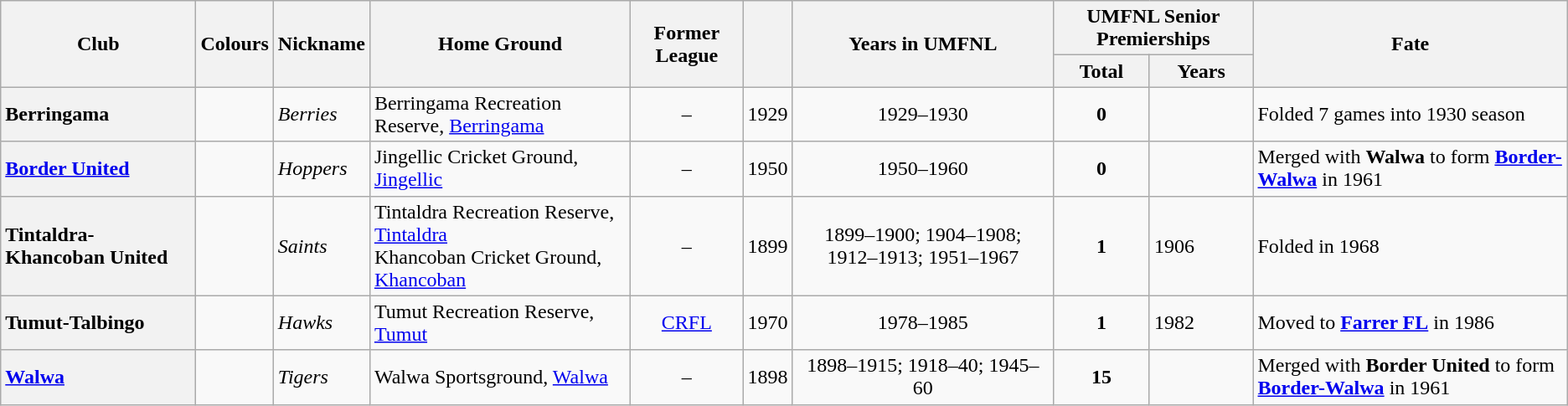<table class="wikitable sortable" style="width:; text-align: ;font-size:;">
<tr>
<th rowspan="2">Club</th>
<th rowspan="2">Colours</th>
<th rowspan="2">Nickname</th>
<th rowspan="2">Home Ground</th>
<th rowspan="2">Former League</th>
<th rowspan="2"></th>
<th rowspan="2">Years in UMFNL</th>
<th colspan="2">UMFNL Senior Premierships</th>
<th rowspan="2">Fate</th>
</tr>
<tr>
<th>Total</th>
<th>Years</th>
</tr>
<tr>
<th style="text-align:left">Berringama</th>
<td style="text-align:center;"></td>
<td><em>Berries</em></td>
<td>Berringama Recreation Reserve, <a href='#'>Berringama</a></td>
<td style="text-align:center;">–</td>
<td style="text-align:center;">1929</td>
<td style="text-align:center;">1929–1930</td>
<td style="text-align:center;"><strong>0</strong></td>
<td></td>
<td>Folded 7 games into 1930 season</td>
</tr>
<tr>
<th style="text-align:left"><a href='#'>Border United</a> <br></th>
<td></td>
<td><em>Hoppers</em></td>
<td>Jingellic Cricket Ground, <a href='#'>Jingellic</a></td>
<td style="text-align:center;">–</td>
<td style="text-align:center;">1950</td>
<td style="text-align:center;">1950–1960</td>
<td style="text-align:center;"><strong>0</strong></td>
<td></td>
<td>Merged with <strong>Walwa</strong> to form <a href='#'><strong>Border-Walwa</strong></a> in 1961</td>
</tr>
<tr>
<th style="text-align:left">Tintaldra-Khancoban United<br></th>
<td></td>
<td><em>Saints</em></td>
<td>Tintaldra Recreation Reserve, <a href='#'>Tintaldra</a><br>Khancoban Cricket Ground, <a href='#'>Khancoban</a></td>
<td style="text-align:center;">–</td>
<td style="text-align:center;">1899</td>
<td style="text-align:center;">1899–1900; 1904–1908; 1912–1913; 1951–1967</td>
<td style="text-align:center;"><strong>1</strong></td>
<td>1906</td>
<td>Folded in 1968</td>
</tr>
<tr>
<th style="text-align:left">Tumut-Talbingo <br></th>
<td></td>
<td><em>Hawks</em></td>
<td>Tumut Recreation Reserve, <a href='#'>Tumut</a></td>
<td style="text-align:center;"><a href='#'>CRFL</a></td>
<td style="text-align:center;">1970</td>
<td style="text-align:center;">1978–1985</td>
<td style="text-align:center;"><strong>1</strong></td>
<td>1982</td>
<td>Moved to <a href='#'><strong>Farrer FL</strong></a> in 1986</td>
</tr>
<tr>
<th style="text-align:left"><a href='#'>Walwa</a> <br></th>
<td></td>
<td><em>Tigers</em></td>
<td>Walwa Sportsground, <a href='#'>Walwa</a></td>
<td style="text-align:center;">–</td>
<td style="text-align:center;">1898</td>
<td style="text-align:center;">1898–1915; 1918–40; 1945–60</td>
<td style="text-align:center;"><strong>15</strong></td>
<td> </td>
<td>Merged with <strong>Border United</strong> to form <a href='#'><strong>Border-Walwa</strong></a> in 1961</td>
</tr>
</table>
